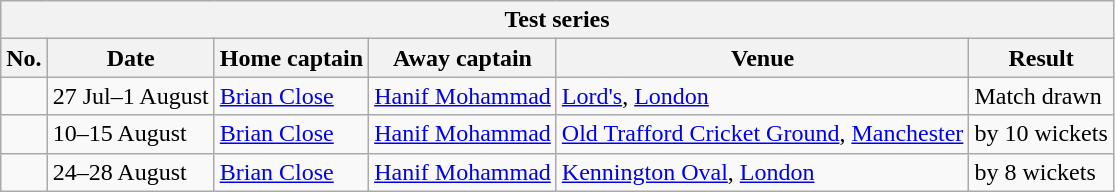<table class="wikitable">
<tr>
<th colspan="9">Test series</th>
</tr>
<tr>
<th>No.</th>
<th>Date</th>
<th>Home captain</th>
<th>Away captain</th>
<th>Venue</th>
<th>Result</th>
</tr>
<tr>
<td></td>
<td>27 Jul–1 August</td>
<td><a href='#'>Brian Close</a></td>
<td><a href='#'>Hanif Mohammad</a></td>
<td><a href='#'>Lord's</a>, <a href='#'>London</a></td>
<td>Match drawn</td>
</tr>
<tr>
<td></td>
<td>10–15 August</td>
<td><a href='#'>Brian Close</a></td>
<td><a href='#'>Hanif Mohammad</a></td>
<td><a href='#'>Old Trafford Cricket Ground</a>, <a href='#'>Manchester</a></td>
<td> by 10 wickets</td>
</tr>
<tr>
<td></td>
<td>24–28 August</td>
<td><a href='#'>Brian Close</a></td>
<td><a href='#'>Hanif Mohammad</a></td>
<td><a href='#'>Kennington Oval</a>, <a href='#'>London</a></td>
<td> by 8 wickets</td>
</tr>
</table>
